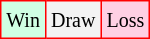<table class="wikitable">
<tr>
<td style="background-color: #d0ffe3; border:1px solid red;"><small>Win</small></td>
<td style="background-color: #f3f3f3; border:1px solid red;"><small>Draw</small></td>
<td style="background-color: #ffd0e3; border:1px solid red;"><small>Loss</small></td>
</tr>
</table>
